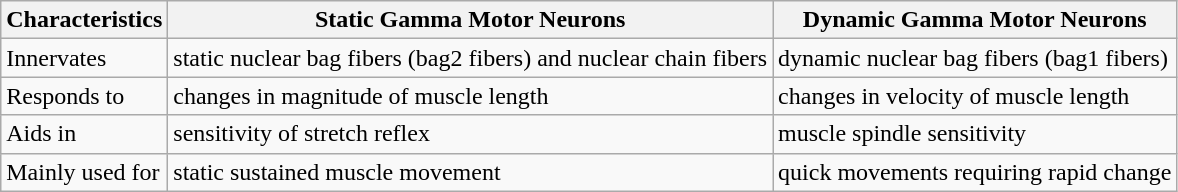<table class="wikitable">
<tr>
<th>Characteristics</th>
<th>Static Gamma Motor Neurons</th>
<th>Dynamic Gamma Motor Neurons</th>
</tr>
<tr>
<td>Innervates</td>
<td>static nuclear bag fibers (bag2 fibers) and nuclear chain fibers</td>
<td>dynamic nuclear bag fibers (bag1 fibers)</td>
</tr>
<tr>
<td>Responds to</td>
<td>changes in magnitude of muscle length</td>
<td>changes in velocity of muscle length</td>
</tr>
<tr>
<td>Aids in</td>
<td>sensitivity of stretch reflex</td>
<td>muscle spindle sensitivity</td>
</tr>
<tr>
<td>Mainly used for</td>
<td>static sustained muscle movement</td>
<td>quick movements requiring rapid change</td>
</tr>
</table>
